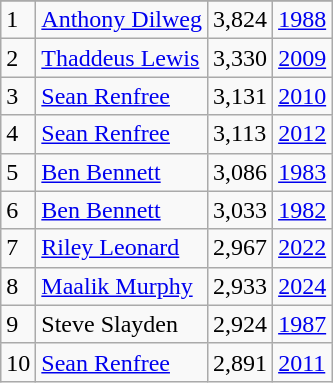<table class="wikitable">
<tr>
</tr>
<tr>
<td>1</td>
<td><a href='#'>Anthony Dilweg</a></td>
<td>3,824</td>
<td><a href='#'>1988</a></td>
</tr>
<tr>
<td>2</td>
<td><a href='#'>Thaddeus Lewis</a></td>
<td>3,330</td>
<td><a href='#'>2009</a></td>
</tr>
<tr>
<td>3</td>
<td><a href='#'>Sean Renfree</a></td>
<td>3,131</td>
<td><a href='#'>2010</a></td>
</tr>
<tr>
<td>4</td>
<td><a href='#'>Sean Renfree</a></td>
<td>3,113</td>
<td><a href='#'>2012</a></td>
</tr>
<tr>
<td>5</td>
<td><a href='#'>Ben Bennett</a></td>
<td>3,086</td>
<td><a href='#'>1983</a></td>
</tr>
<tr>
<td>6</td>
<td><a href='#'>Ben Bennett</a></td>
<td>3,033</td>
<td><a href='#'>1982</a></td>
</tr>
<tr>
<td>7</td>
<td><a href='#'>Riley Leonard</a></td>
<td>2,967</td>
<td><a href='#'>2022</a></td>
</tr>
<tr>
<td>8</td>
<td><a href='#'>Maalik Murphy</a></td>
<td>2,933</td>
<td><a href='#'>2024</a></td>
</tr>
<tr>
<td>9</td>
<td>Steve Slayden</td>
<td>2,924</td>
<td><a href='#'>1987</a></td>
</tr>
<tr>
<td>10</td>
<td><a href='#'>Sean Renfree</a></td>
<td>2,891</td>
<td><a href='#'>2011</a></td>
</tr>
</table>
